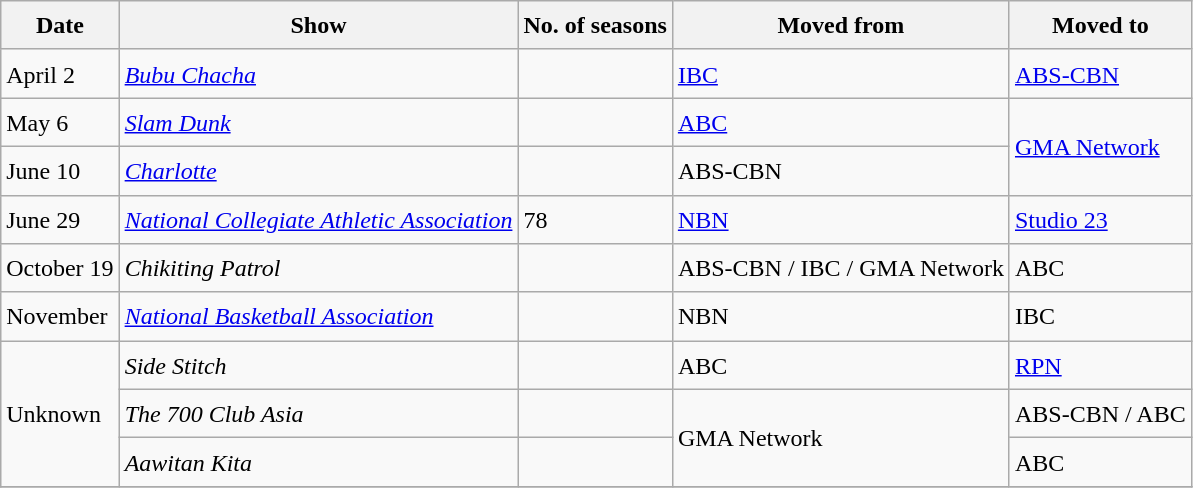<table class="wikitable" style="text-align:left; line-height:25px; width:auto;">
<tr>
<th>Date</th>
<th>Show</th>
<th>No. of seasons</th>
<th>Moved from</th>
<th>Moved to</th>
</tr>
<tr>
<td>April 2</td>
<td><em><a href='#'>Bubu Chacha</a></em></td>
<td></td>
<td><a href='#'>IBC</a></td>
<td><a href='#'>ABS-CBN</a></td>
</tr>
<tr>
<td>May 6</td>
<td><em><a href='#'>Slam Dunk</a></em></td>
<td></td>
<td><a href='#'>ABC</a></td>
<td rowspan="2"><a href='#'>GMA Network</a></td>
</tr>
<tr>
<td>June 10</td>
<td><em><a href='#'>Charlotte</a></em></td>
<td></td>
<td>ABS-CBN</td>
</tr>
<tr>
<td>June 29</td>
<td><em><a href='#'>National Collegiate Athletic Association</a></em></td>
<td>78</td>
<td><a href='#'>NBN</a></td>
<td><a href='#'>Studio 23</a></td>
</tr>
<tr>
<td>October 19</td>
<td><em>Chikiting Patrol</em></td>
<td></td>
<td>ABS-CBN / IBC / GMA Network</td>
<td>ABC</td>
</tr>
<tr>
<td>November</td>
<td><em><a href='#'>National Basketball Association</a></em></td>
<td></td>
<td>NBN</td>
<td>IBC</td>
</tr>
<tr>
<td rowspan="3">Unknown</td>
<td><em>Side Stitch</em></td>
<td></td>
<td>ABC</td>
<td><a href='#'>RPN</a></td>
</tr>
<tr>
<td><em>The 700 Club Asia</em></td>
<td></td>
<td rowspan="2">GMA Network</td>
<td>ABS-CBN / ABC</td>
</tr>
<tr>
<td><em>Aawitan Kita</em></td>
<td></td>
<td>ABC</td>
</tr>
<tr>
</tr>
</table>
